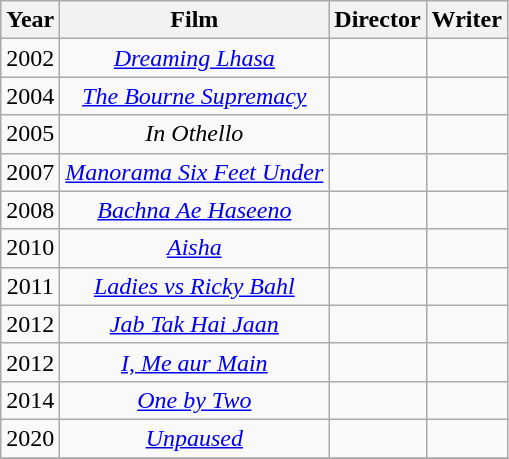<table class="wikitable" style="text-align: center;">
<tr bgcolor="#d1e4fd">
<th>Year</th>
<th>Film</th>
<th>Director</th>
<th>Writer</th>
</tr>
<tr>
<td>2002</td>
<td><em><a href='#'>Dreaming Lhasa</a></em></td>
<td></td>
<td></td>
</tr>
<tr>
<td>2004</td>
<td><em><a href='#'>The Bourne Supremacy</a></em></td>
<td></td>
<td></td>
</tr>
<tr>
<td>2005</td>
<td><em>In Othello</em></td>
<td></td>
<td></td>
</tr>
<tr>
<td>2007</td>
<td><em><a href='#'>Manorama Six Feet Under</a></em></td>
<td></td>
<td></td>
</tr>
<tr>
<td>2008</td>
<td><em><a href='#'>Bachna Ae Haseeno</a></em></td>
<td></td>
<td></td>
</tr>
<tr>
<td>2010</td>
<td><em><a href='#'>Aisha</a></em></td>
<td></td>
<td></td>
</tr>
<tr>
<td>2011</td>
<td><em><a href='#'>Ladies vs Ricky Bahl</a></em></td>
<td></td>
<td></td>
</tr>
<tr>
<td>2012</td>
<td><em><a href='#'>Jab Tak Hai Jaan</a></em></td>
<td></td>
<td></td>
</tr>
<tr>
<td>2012</td>
<td><em><a href='#'>I, Me aur Main</a></em></td>
<td></td>
<td></td>
</tr>
<tr>
<td>2014</td>
<td><em><a href='#'>One by Two</a></em></td>
<td></td>
<td></td>
</tr>
<tr>
<td>2020</td>
<td><em><a href='#'>Unpaused</a></em></td>
<td></td>
<td></td>
</tr>
<tr>
</tr>
</table>
